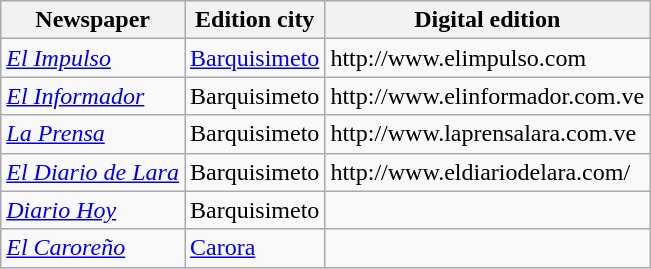<table class="wikitable sortable">
<tr align="center">
<th>Newspaper</th>
<th>Edition city</th>
<th>Digital edition</th>
</tr>
<tr>
<td><em><a href='#'>El Impulso</a></em></td>
<td><a href='#'>Barquisimeto</a></td>
<td>http://www.elimpulso.com</td>
</tr>
<tr>
<td><em><a href='#'>El Informador</a></em></td>
<td>Barquisimeto</td>
<td>http://www.elinformador.com.ve</td>
</tr>
<tr>
<td><em><a href='#'>La Prensa</a></em></td>
<td>Barquisimeto</td>
<td>http://www.laprensalara.com.ve</td>
</tr>
<tr>
<td><em><a href='#'>El Diario de Lara</a></em></td>
<td>Barquisimeto</td>
<td>http://www.eldiariodelara.com/</td>
</tr>
<tr>
<td><em><a href='#'>Diario Hoy</a></em></td>
<td>Barquisimeto</td>
<td></td>
</tr>
<tr>
<td><em><a href='#'>El Caroreño</a></em></td>
<td><a href='#'>Carora</a></td>
<td></td>
</tr>
</table>
